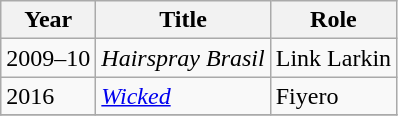<table class="wikitable">
<tr>
<th>Year</th>
<th>Title</th>
<th>Role</th>
</tr>
<tr>
<td>2009–10</td>
<td><em>Hairspray Brasil</em></td>
<td>Link Larkin</td>
</tr>
<tr>
<td>2016</td>
<td><em><a href='#'>Wicked</a></em></td>
<td>Fiyero</td>
</tr>
<tr>
</tr>
</table>
